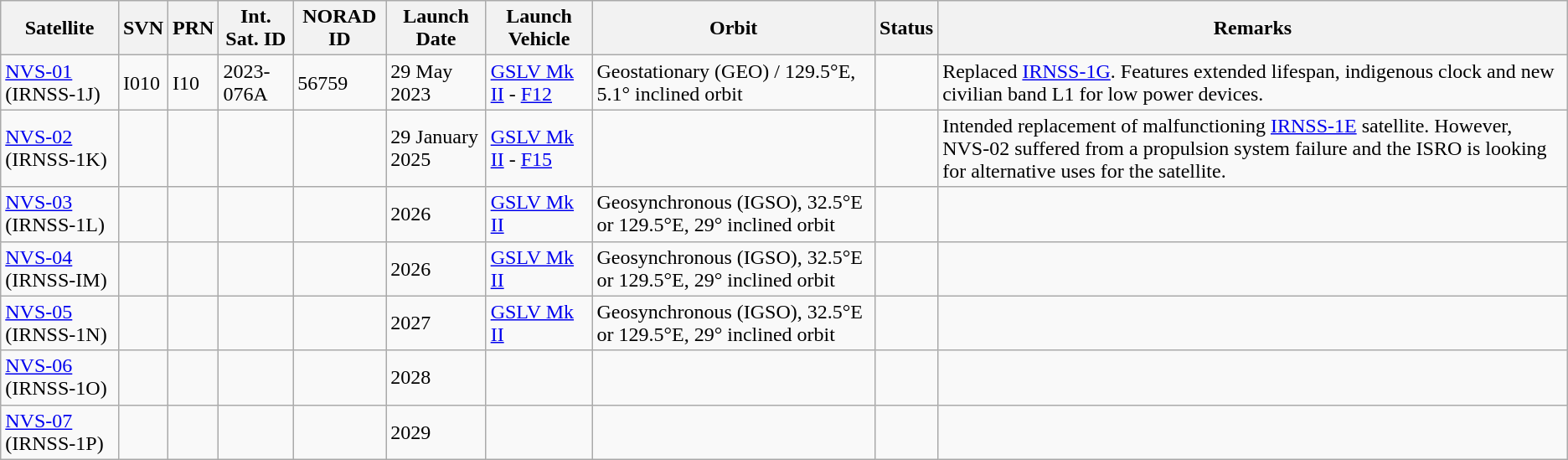<table class="wikitable sortable">
<tr>
<th>Satellite</th>
<th>SVN</th>
<th>PRN</th>
<th>Int. Sat. ID</th>
<th>NORAD ID</th>
<th>Launch Date</th>
<th>Launch Vehicle</th>
<th>Orbit</th>
<th>Status</th>
<th>Remarks</th>
</tr>
<tr>
<td><a href='#'>NVS-01</a> (IRNSS-1J)</td>
<td>I010</td>
<td>I10</td>
<td>2023-076A</td>
<td>56759</td>
<td>29 May 2023</td>
<td><a href='#'>GSLV Mk II</a> - <a href='#'>F12</a></td>
<td>Geostationary (GEO) / 129.5°E, 5.1° inclined orbit</td>
<td></td>
<td>Replaced <a href='#'>IRNSS-1G</a>. Features extended lifespan, indigenous clock and new civilian band L1 for low power devices.</td>
</tr>
<tr>
<td><a href='#'>NVS-02</a> (IRNSS-1K)</td>
<td></td>
<td></td>
<td></td>
<td></td>
<td>29 January 2025</td>
<td><a href='#'>GSLV Mk II</a> - <a href='#'>F15</a></td>
<td></td>
<td></td>
<td>Intended replacement of malfunctioning <a href='#'>IRNSS-1E</a> satellite. However, NVS-02 suffered from a propulsion system failure and the ISRO is looking for alternative uses for the satellite.</td>
</tr>
<tr>
<td><a href='#'>NVS-03</a> (IRNSS-1L)</td>
<td></td>
<td></td>
<td></td>
<td></td>
<td>2026</td>
<td><a href='#'>GSLV Mk II</a></td>
<td>Geosynchronous (IGSO), 32.5°E or 129.5°E, 29° inclined orbit</td>
<td></td>
<td></td>
</tr>
<tr>
<td><a href='#'>NVS-04</a> (IRNSS-IM)</td>
<td></td>
<td></td>
<td></td>
<td></td>
<td>2026</td>
<td><a href='#'>GSLV Mk II</a></td>
<td>Geosynchronous (IGSO), 32.5°E or 129.5°E, 29° inclined orbit</td>
<td></td>
<td></td>
</tr>
<tr>
<td><a href='#'>NVS-05</a> (IRNSS-1N)</td>
<td></td>
<td></td>
<td></td>
<td></td>
<td>2027</td>
<td><a href='#'>GSLV Mk II</a></td>
<td>Geosynchronous (IGSO), 32.5°E or 129.5°E, 29° inclined orbit</td>
<td></td>
<td></td>
</tr>
<tr>
<td><a href='#'>NVS-06</a> (IRNSS-1O)</td>
<td></td>
<td></td>
<td></td>
<td></td>
<td>2028</td>
<td></td>
<td></td>
<td></td>
<td></td>
</tr>
<tr>
<td><a href='#'>NVS-07</a> (IRNSS-1P)</td>
<td></td>
<td></td>
<td></td>
<td></td>
<td>2029</td>
<td></td>
<td></td>
<td></td>
<td></td>
</tr>
</table>
